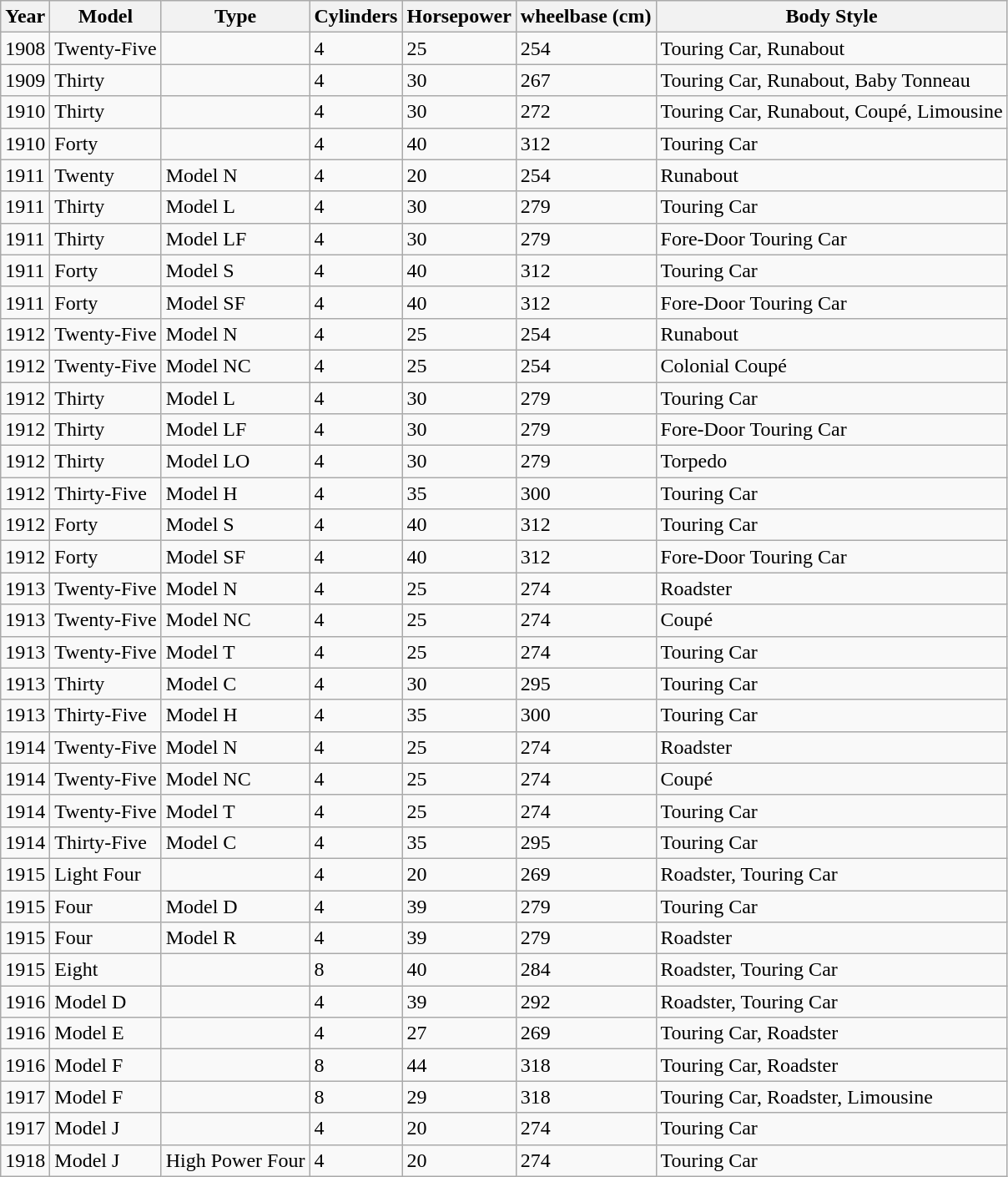<table class="wikitable sortable">
<tr>
<th>Year</th>
<th>Model</th>
<th>Type</th>
<th>Cylinders</th>
<th>Horsepower</th>
<th>wheelbase (cm)</th>
<th>Body Style</th>
</tr>
<tr>
<td>1908</td>
<td>Twenty-Five</td>
<td></td>
<td>4</td>
<td>25</td>
<td>254</td>
<td>Touring Car, Runabout</td>
</tr>
<tr>
<td>1909</td>
<td>Thirty</td>
<td></td>
<td>4</td>
<td>30</td>
<td>267</td>
<td>Touring Car, Runabout, Baby Tonneau</td>
</tr>
<tr>
<td>1910</td>
<td>Thirty</td>
<td></td>
<td>4</td>
<td>30</td>
<td>272</td>
<td>Touring Car, Runabout, Coupé, Limousine</td>
</tr>
<tr>
<td>1910</td>
<td>Forty</td>
<td></td>
<td>4</td>
<td>40</td>
<td>312</td>
<td>Touring Car</td>
</tr>
<tr>
<td>1911</td>
<td>Twenty</td>
<td>Model N</td>
<td>4</td>
<td>20</td>
<td>254</td>
<td>Runabout</td>
</tr>
<tr>
<td>1911</td>
<td>Thirty</td>
<td>Model L</td>
<td>4</td>
<td>30</td>
<td>279</td>
<td>Touring Car</td>
</tr>
<tr>
<td>1911</td>
<td>Thirty</td>
<td>Model LF</td>
<td>4</td>
<td>30</td>
<td>279</td>
<td>Fore-Door Touring Car</td>
</tr>
<tr>
<td>1911</td>
<td>Forty</td>
<td>Model S</td>
<td>4</td>
<td>40</td>
<td>312</td>
<td>Touring Car</td>
</tr>
<tr>
<td>1911</td>
<td>Forty</td>
<td>Model SF</td>
<td>4</td>
<td>40</td>
<td>312</td>
<td>Fore-Door Touring Car</td>
</tr>
<tr>
<td>1912</td>
<td>Twenty-Five</td>
<td>Model N</td>
<td>4</td>
<td>25</td>
<td>254</td>
<td>Runabout</td>
</tr>
<tr>
<td>1912</td>
<td>Twenty-Five</td>
<td>Model NC</td>
<td>4</td>
<td>25</td>
<td>254</td>
<td>Colonial Coupé</td>
</tr>
<tr>
<td>1912</td>
<td>Thirty</td>
<td>Model L</td>
<td>4</td>
<td>30</td>
<td>279</td>
<td>Touring Car</td>
</tr>
<tr>
<td>1912</td>
<td>Thirty</td>
<td>Model LF</td>
<td>4</td>
<td>30</td>
<td>279</td>
<td>Fore-Door Touring Car</td>
</tr>
<tr>
<td>1912</td>
<td>Thirty</td>
<td>Model LO</td>
<td>4</td>
<td>30</td>
<td>279</td>
<td>Torpedo</td>
</tr>
<tr>
<td>1912</td>
<td>Thirty-Five</td>
<td>Model H</td>
<td>4</td>
<td>35</td>
<td>300</td>
<td>Touring Car</td>
</tr>
<tr>
<td>1912</td>
<td>Forty</td>
<td>Model S</td>
<td>4</td>
<td>40</td>
<td>312</td>
<td>Touring Car</td>
</tr>
<tr>
<td>1912</td>
<td>Forty</td>
<td>Model SF</td>
<td>4</td>
<td>40</td>
<td>312</td>
<td>Fore-Door Touring Car</td>
</tr>
<tr>
<td>1913</td>
<td>Twenty-Five</td>
<td>Model N</td>
<td>4</td>
<td>25</td>
<td>274</td>
<td>Roadster</td>
</tr>
<tr>
<td>1913</td>
<td>Twenty-Five</td>
<td>Model NC</td>
<td>4</td>
<td>25</td>
<td>274</td>
<td>Coupé</td>
</tr>
<tr>
<td>1913</td>
<td>Twenty-Five</td>
<td>Model T</td>
<td>4</td>
<td>25</td>
<td>274</td>
<td>Touring Car</td>
</tr>
<tr>
<td>1913</td>
<td>Thirty</td>
<td>Model C</td>
<td>4</td>
<td>30</td>
<td>295</td>
<td>Touring Car</td>
</tr>
<tr>
<td>1913</td>
<td>Thirty-Five</td>
<td>Model H</td>
<td>4</td>
<td>35</td>
<td>300</td>
<td>Touring Car</td>
</tr>
<tr>
<td>1914</td>
<td>Twenty-Five</td>
<td>Model N</td>
<td>4</td>
<td>25</td>
<td>274</td>
<td>Roadster</td>
</tr>
<tr>
<td>1914</td>
<td>Twenty-Five</td>
<td>Model NC</td>
<td>4</td>
<td>25</td>
<td>274</td>
<td>Coupé</td>
</tr>
<tr>
<td>1914</td>
<td>Twenty-Five</td>
<td>Model T</td>
<td>4</td>
<td>25</td>
<td>274</td>
<td>Touring Car</td>
</tr>
<tr>
<td>1914</td>
<td>Thirty-Five</td>
<td>Model C</td>
<td>4</td>
<td>35</td>
<td>295</td>
<td>Touring Car</td>
</tr>
<tr>
<td>1915</td>
<td>Light Four</td>
<td></td>
<td>4</td>
<td>20</td>
<td>269</td>
<td>Roadster, Touring Car</td>
</tr>
<tr>
<td>1915</td>
<td>Four</td>
<td>Model D</td>
<td>4</td>
<td>39</td>
<td>279</td>
<td>Touring Car</td>
</tr>
<tr>
<td>1915</td>
<td>Four</td>
<td>Model R</td>
<td>4</td>
<td>39</td>
<td>279</td>
<td>Roadster</td>
</tr>
<tr>
<td>1915</td>
<td>Eight</td>
<td></td>
<td>8</td>
<td>40</td>
<td>284</td>
<td>Roadster, Touring Car</td>
</tr>
<tr>
<td>1916</td>
<td>Model D</td>
<td></td>
<td>4</td>
<td>39</td>
<td>292</td>
<td>Roadster, Touring Car</td>
</tr>
<tr>
<td>1916</td>
<td>Model E</td>
<td></td>
<td>4</td>
<td>27</td>
<td>269</td>
<td>Touring Car, Roadster</td>
</tr>
<tr>
<td>1916</td>
<td>Model F</td>
<td></td>
<td>8</td>
<td>44</td>
<td>318</td>
<td>Touring Car, Roadster</td>
</tr>
<tr>
<td>1917</td>
<td>Model F</td>
<td></td>
<td>8</td>
<td>29</td>
<td>318</td>
<td>Touring Car, Roadster, Limousine</td>
</tr>
<tr>
<td>1917</td>
<td>Model J</td>
<td></td>
<td>4</td>
<td>20</td>
<td>274</td>
<td>Touring Car</td>
</tr>
<tr>
<td>1918</td>
<td>Model J</td>
<td>High Power Four</td>
<td>4</td>
<td>20</td>
<td>274</td>
<td>Touring Car</td>
</tr>
</table>
